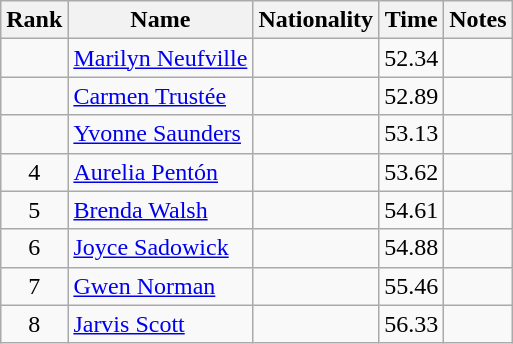<table class="wikitable sortable" style="text-align:center">
<tr>
<th>Rank</th>
<th>Name</th>
<th>Nationality</th>
<th>Time</th>
<th>Notes</th>
</tr>
<tr>
<td></td>
<td align=left><a href='#'>Marilyn Neufville</a></td>
<td align=left></td>
<td>52.34</td>
<td></td>
</tr>
<tr>
<td></td>
<td align=left><a href='#'>Carmen Trustée</a></td>
<td align=left></td>
<td>52.89</td>
<td></td>
</tr>
<tr>
<td></td>
<td align=left><a href='#'>Yvonne Saunders</a></td>
<td align=left></td>
<td>53.13</td>
<td></td>
</tr>
<tr>
<td>4</td>
<td align=left><a href='#'>Aurelia Pentón</a></td>
<td align=left></td>
<td>53.62</td>
<td></td>
</tr>
<tr>
<td>5</td>
<td align=left><a href='#'>Brenda Walsh</a></td>
<td align=left></td>
<td>54.61</td>
<td></td>
</tr>
<tr>
<td>6</td>
<td align=left><a href='#'>Joyce Sadowick</a></td>
<td align=left></td>
<td>54.88</td>
<td></td>
</tr>
<tr>
<td>7</td>
<td align=left><a href='#'>Gwen Norman</a></td>
<td align=left></td>
<td>55.46</td>
<td></td>
</tr>
<tr>
<td>8</td>
<td align=left><a href='#'>Jarvis Scott</a></td>
<td align=left></td>
<td>56.33</td>
<td></td>
</tr>
</table>
